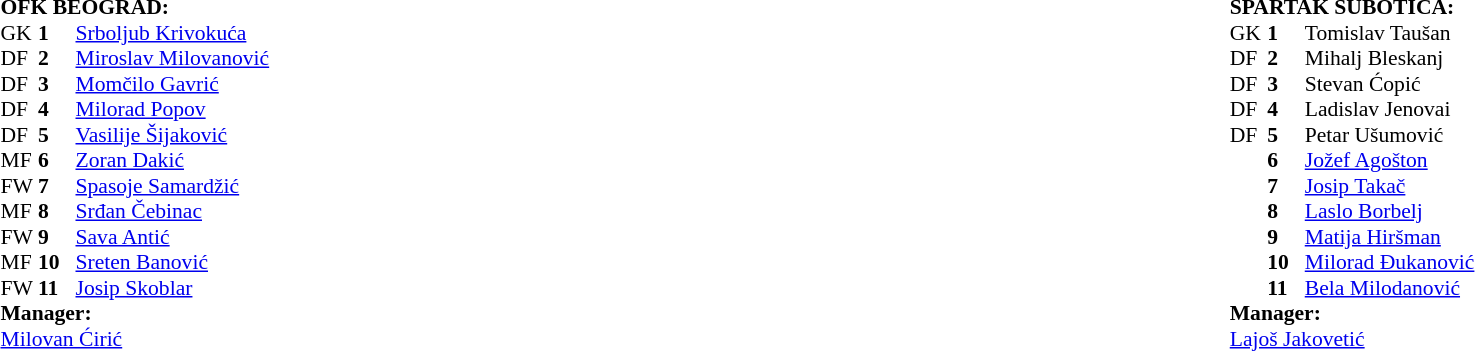<table width="100%">
<tr>
<td valign="top" width="50%"><br><table style="font-size: 90%" cellspacing="0" cellpadding="0">
<tr>
<td colspan="4"><strong>OFK BEOGRAD:</strong></td>
</tr>
<tr>
<th width="25"></th>
<th width="25"></th>
<th width="200"></th>
<th></th>
</tr>
<tr>
<td>GK</td>
<td><strong>1</strong></td>
<td> <a href='#'>Srboljub Krivokuća</a></td>
</tr>
<tr>
<td>DF</td>
<td><strong>2</strong></td>
<td> <a href='#'>Miroslav Milovanović</a></td>
</tr>
<tr>
<td>DF</td>
<td><strong>3</strong></td>
<td> <a href='#'>Momčilo Gavrić</a></td>
</tr>
<tr>
<td>DF</td>
<td><strong>4</strong></td>
<td> <a href='#'>Milorad Popov</a></td>
</tr>
<tr>
<td>DF</td>
<td><strong>5</strong></td>
<td> <a href='#'>Vasilije Šijaković</a></td>
</tr>
<tr>
<td>MF</td>
<td><strong>6</strong></td>
<td> <a href='#'>Zoran Dakić</a></td>
</tr>
<tr>
<td>FW</td>
<td><strong>7</strong></td>
<td> <a href='#'>Spasoje Samardžić</a></td>
</tr>
<tr>
<td>MF</td>
<td><strong>8</strong></td>
<td> <a href='#'>Srđan Čebinac</a></td>
</tr>
<tr>
<td>FW</td>
<td><strong>9</strong></td>
<td> <a href='#'>Sava Antić</a></td>
</tr>
<tr>
<td>MF</td>
<td><strong>10</strong></td>
<td> <a href='#'>Sreten Banović</a></td>
</tr>
<tr>
<td>FW</td>
<td><strong>11</strong></td>
<td> <a href='#'>Josip Skoblar</a></td>
</tr>
<tr>
<td colspan=4><strong>Manager:</strong></td>
</tr>
<tr>
<td colspan="4"> <a href='#'>Milovan Ćirić</a></td>
</tr>
</table>
</td>
<td valign="top" width="50%"><br><table style="font-size: 90%" cellspacing="0" cellpadding="0" align="center">
<tr>
<td colspan="4"><strong>SPARTAK SUBOTICA:</strong></td>
</tr>
<tr>
<th width="25"></th>
<th width="25"></th>
<th width="200"></th>
<th></th>
</tr>
<tr>
<td>GK</td>
<td><strong>1</strong></td>
<td> Tomislav Taušan</td>
</tr>
<tr>
<td>DF</td>
<td><strong>2</strong></td>
<td> Mihalj Bleskanj</td>
</tr>
<tr>
<td>DF</td>
<td><strong>3</strong></td>
<td> Stevan Ćopić</td>
</tr>
<tr>
<td>DF</td>
<td><strong>4</strong></td>
<td> Ladislav Jenovai</td>
</tr>
<tr>
<td>DF</td>
<td><strong>5</strong></td>
<td> Petar Ušumović</td>
</tr>
<tr>
<td></td>
<td><strong>6</strong></td>
<td> <a href='#'>Jožef Agošton</a></td>
</tr>
<tr>
<td></td>
<td><strong>7</strong></td>
<td> <a href='#'>Josip Takač</a></td>
</tr>
<tr>
<td></td>
<td><strong>8</strong></td>
<td> <a href='#'>Laslo Borbelj</a></td>
</tr>
<tr>
<td></td>
<td><strong>9</strong></td>
<td> <a href='#'>Matija Hiršman</a></td>
</tr>
<tr>
<td></td>
<td><strong>10</strong></td>
<td> <a href='#'>Milorad Đukanović</a></td>
</tr>
<tr>
<td></td>
<td><strong>11</strong></td>
<td> <a href='#'>Bela Milodanović</a></td>
</tr>
<tr>
<td colspan=4><strong>Manager:</strong></td>
</tr>
<tr>
<td colspan="4"> <a href='#'>Lajoš Jakovetić</a></td>
</tr>
</table>
</td>
</tr>
</table>
